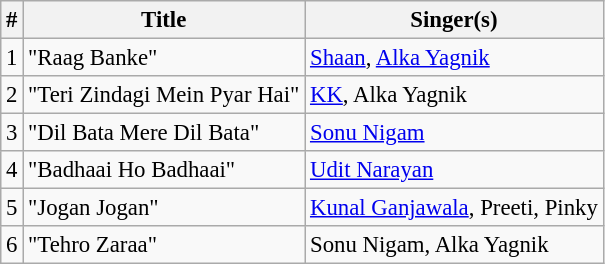<table class="wikitable" style="font-size:95%;">
<tr>
<th>#</th>
<th>Title</th>
<th>Singer(s)</th>
</tr>
<tr>
<td>1</td>
<td>"Raag Banke"</td>
<td><a href='#'>Shaan</a>, <a href='#'>Alka Yagnik</a></td>
</tr>
<tr>
<td>2</td>
<td>"Teri Zindagi Mein Pyar Hai"</td>
<td><a href='#'>KK</a>, Alka Yagnik</td>
</tr>
<tr>
<td>3</td>
<td>"Dil Bata Mere Dil Bata"</td>
<td><a href='#'>Sonu Nigam</a></td>
</tr>
<tr>
<td>4</td>
<td>"Badhaai Ho Badhaai"</td>
<td><a href='#'>Udit Narayan</a></td>
</tr>
<tr>
<td>5</td>
<td>"Jogan Jogan"</td>
<td><a href='#'>Kunal Ganjawala</a>, Preeti, Pinky</td>
</tr>
<tr>
<td>6</td>
<td>"Tehro Zaraa"</td>
<td>Sonu Nigam, Alka Yagnik</td>
</tr>
</table>
